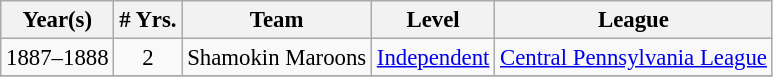<table class="wikitable" style="text-align:center; font-size: 95%;">
<tr>
<th>Year(s)</th>
<th># Yrs.</th>
<th>Team</th>
<th>Level</th>
<th>League</th>
</tr>
<tr>
<td>1887–1888</td>
<td>2</td>
<td>Shamokin Maroons</td>
<td><a href='#'>Independent</a></td>
<td><a href='#'>Central Pennsylvania League</a></td>
</tr>
<tr>
</tr>
</table>
